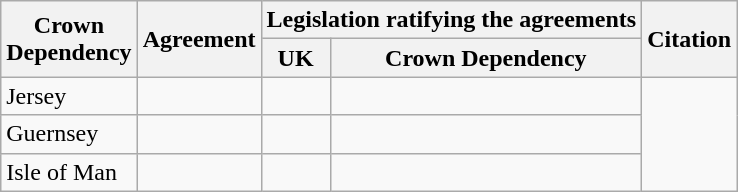<table class="wikitable">
<tr>
<th rowspan=2>Crown<br>Dependency</th>
<th rowspan=2>Agreement</th>
<th colspan=2>Legislation ratifying the agreements</th>
<th rowspan="2">Citation</th>
</tr>
<tr>
<th>UK</th>
<th>Crown Dependency</th>
</tr>
<tr>
<td>Jersey</td>
<td></td>
<td></td>
<td></td>
<td rowspan="3"></td>
</tr>
<tr>
<td>Guernsey</td>
<td></td>
<td></td>
<td></td>
</tr>
<tr>
<td>Isle of Man</td>
<td></td>
<td></td>
<td></td>
</tr>
</table>
